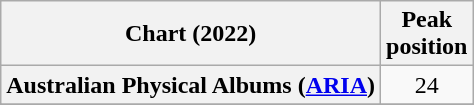<table class="wikitable sortable plainrowheaders" style="text-align:center">
<tr>
<th scope="col">Chart (2022)</th>
<th scope="col">Peak<br>position</th>
</tr>
<tr>
<th scope="row">Australian Physical Albums (<a href='#'>ARIA</a>)</th>
<td>24</td>
</tr>
<tr>
</tr>
<tr>
</tr>
<tr>
</tr>
<tr>
</tr>
<tr>
</tr>
<tr>
</tr>
<tr>
</tr>
</table>
